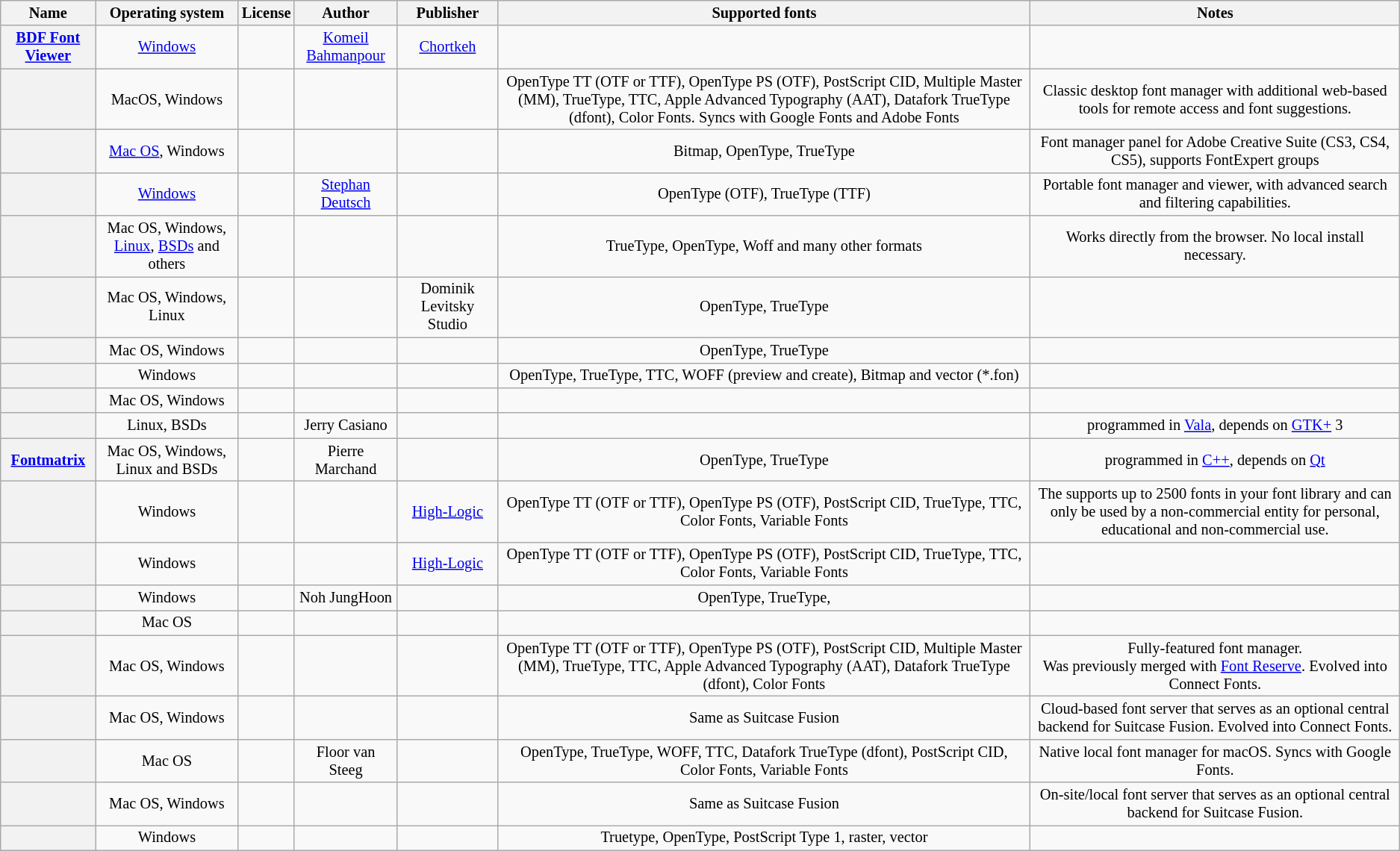<table style="font-size: 85%; text-align: center;" class="wikitable sortable">
<tr>
<th>Name</th>
<th>Operating system</th>
<th>License</th>
<th>Author</th>
<th>Publisher</th>
<th>Supported fonts</th>
<th>Notes</th>
</tr>
<tr>
<th><a href='#'>BDF Font Viewer</a></th>
<td><a href='#'>Windows</a></td>
<td></td>
<td><a href='#'>Komeil Bahmanpour</a></td>
<td><a href='#'>Chortkeh</a></td>
<td></td>
</tr>
<tr>
<th></th>
<td>MacOS, Windows</td>
<td></td>
<td></td>
<td></td>
<td>OpenType TT (OTF or TTF), OpenType PS (OTF), PostScript CID, Multiple Master (MM), TrueType, TTC, Apple Advanced Typography (AAT), Datafork TrueType (dfont), Color Fonts. Syncs with Google Fonts and Adobe Fonts</td>
<td>Classic desktop font manager with additional web-based tools for remote access and font suggestions.</td>
</tr>
<tr>
<th></th>
<td><a href='#'>Mac OS</a>, Windows</td>
<td></td>
<td></td>
<td></td>
<td>Bitmap, OpenType, TrueType</td>
<td>Font manager panel for Adobe Creative Suite (CS3, CS4, CS5), supports FontExpert groups</td>
</tr>
<tr>
<th></th>
<td><a href='#'>Windows</a></td>
<td></td>
<td><a href='#'>Stephan Deutsch</a></td>
<td></td>
<td>OpenType (OTF), TrueType (TTF)</td>
<td>Portable font manager and viewer, with advanced search and filtering capabilities.</td>
</tr>
<tr>
<th></th>
<td>Mac OS, Windows, <a href='#'>Linux</a>, <a href='#'>BSDs</a> and others</td>
<td></td>
<td></td>
<td></td>
<td>TrueType, OpenType, Woff and many other formats</td>
<td>Works directly from the browser. No local install necessary.</td>
</tr>
<tr>
<th></th>
<td Mac, Windows, Linux>Mac OS, Windows, Linux</td>
<td></td>
<td></td>
<td>Dominik Levitsky Studio</td>
<td>OpenType, TrueType</td>
<td></td>
</tr>
<tr>
<th></th>
<td>Mac OS, Windows</td>
<td></td>
<td></td>
<td></td>
<td>OpenType, TrueType</td>
<td></td>
</tr>
<tr>
<th></th>
<td>Windows</td>
<td></td>
<td></td>
<td></td>
<td>OpenType, TrueType, TTC, WOFF (preview and create), Bitmap and vector (*.fon)</td>
<td></td>
</tr>
<tr>
<th></th>
<td>Mac OS, Windows</td>
<td></td>
<td></td>
<td></td>
<td></td>
<td></td>
</tr>
<tr>
<th></th>
<td>Linux, BSDs</td>
<td></td>
<td>Jerry Casiano</td>
<td></td>
<td></td>
<td>programmed in <a href='#'>Vala</a>, depends on <a href='#'>GTK+</a> 3</td>
</tr>
<tr>
<th><a href='#'>Fontmatrix</a></th>
<td>Mac OS, Windows, Linux and BSDs</td>
<td></td>
<td>Pierre Marchand</td>
<td></td>
<td>OpenType, TrueType</td>
<td>programmed in <a href='#'>C++</a>, depends on <a href='#'>Qt</a></td>
</tr>
<tr>
<th></th>
<td>Windows</td>
<td></td>
<td></td>
<td><a href='#'>High-Logic</a></td>
<td>OpenType TT (OTF or TTF), OpenType PS (OTF), PostScript CID, TrueType, TTC, Color Fonts, Variable Fonts</td>
<td>The  supports up to 2500 fonts in your font library and can only be used by a non-commercial entity for personal, educational and non-commercial use.</td>
</tr>
<tr>
<th></th>
<td>Windows</td>
<td></td>
<td></td>
<td><a href='#'>High-Logic</a></td>
<td>OpenType TT (OTF or TTF), OpenType PS (OTF), PostScript CID, TrueType, TTC, Color Fonts, Variable Fonts</td>
<td></td>
</tr>
<tr>
<th></th>
<td>Windows</td>
<td></td>
<td>Noh JungHoon</td>
<td></td>
<td>OpenType, TrueType,</td>
<td></td>
</tr>
<tr>
<th></th>
<td>Mac OS</td>
<td></td>
<td></td>
<td></td>
<td></td>
<td></td>
</tr>
<tr>
<th></th>
<td>Mac OS, Windows</td>
<td></td>
<td></td>
<td></td>
<td>OpenType TT (OTF or TTF), OpenType PS (OTF), PostScript CID, Multiple Master (MM), TrueType, TTC, Apple Advanced Typography (AAT), Datafork TrueType (dfont), Color Fonts</td>
<td>Fully-featured font manager.<br> Was previously merged with <a href='#'>Font Reserve</a>. Evolved into Connect Fonts.</td>
</tr>
<tr>
<th></th>
<td>Mac OS, Windows</td>
<td></td>
<td></td>
<td></td>
<td>Same as Suitcase Fusion</td>
<td>Cloud-based font server that serves as an optional central backend for Suitcase Fusion. Evolved into Connect Fonts.</td>
</tr>
<tr>
<th></th>
<td>Mac OS</td>
<td></td>
<td>Floor van Steeg</td>
<td></td>
<td>OpenType, TrueType, WOFF, TTC, Datafork TrueType (dfont), PostScript CID, Color Fonts, Variable Fonts</td>
<td>Native local font manager for macOS. Syncs with Google Fonts.</td>
</tr>
<tr>
<th></th>
<td>Mac OS, Windows</td>
<td></td>
<td></td>
<td></td>
<td>Same as Suitcase Fusion</td>
<td>On-site/local font server that serves as an optional central backend for Suitcase Fusion.<br>
 </td>
</tr>
<tr>
<th></th>
<td>Windows</td>
<td></td>
<td></td>
<td></td>
<td>Truetype, OpenType, PostScript Type 1, raster, vector</td>
<td></td>
</tr>
</table>
